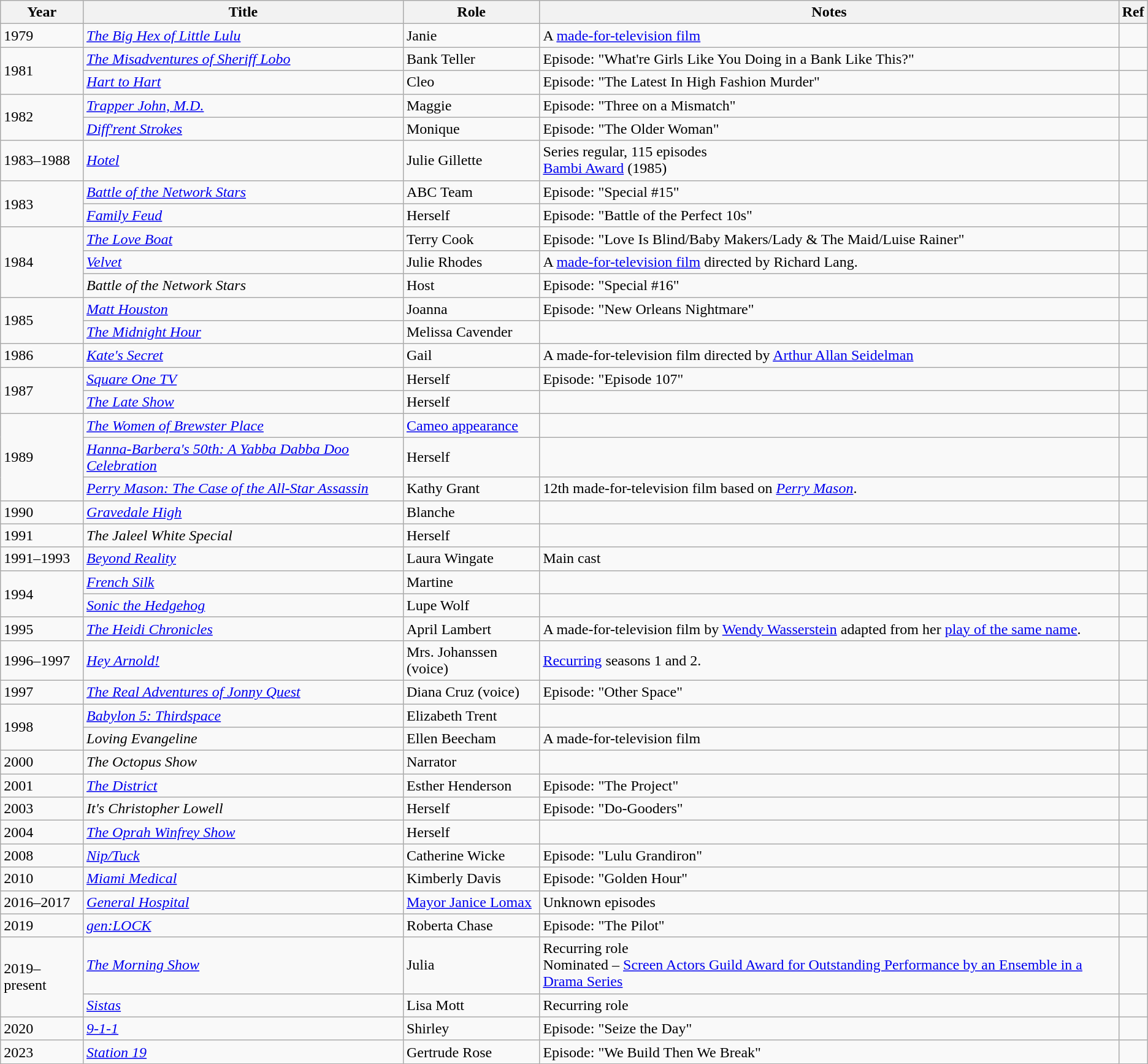<table class="wikitable sortable">
<tr>
<th>Year</th>
<th>Title</th>
<th>Role</th>
<th>Notes</th>
<th>Ref</th>
</tr>
<tr>
<td>1979</td>
<td><em><a href='#'>The Big Hex of Little Lulu</a></em></td>
<td>Janie</td>
<td>A <a href='#'>made-for-television film</a></td>
<td></td>
</tr>
<tr>
<td rowspan="2">1981</td>
<td><em><a href='#'>The Misadventures of Sheriff Lobo</a></em></td>
<td>Bank Teller</td>
<td>Episode: "What're Girls Like You Doing in a Bank Like This?"</td>
<td></td>
</tr>
<tr>
<td><em><a href='#'>Hart to Hart</a></em></td>
<td>Cleo</td>
<td>Episode: "The Latest In High Fashion Murder"</td>
<td></td>
</tr>
<tr>
<td rowspan="2">1982</td>
<td><em><a href='#'>Trapper John, M.D.</a></em></td>
<td>Maggie</td>
<td>Episode: "Three on a Mismatch"</td>
<td></td>
</tr>
<tr>
<td><em><a href='#'>Diff'rent Strokes</a></em></td>
<td>Monique</td>
<td>Episode: "The Older Woman"</td>
<td></td>
</tr>
<tr>
<td>1983–1988</td>
<td><em><a href='#'>Hotel</a></em></td>
<td>Julie Gillette</td>
<td>Series regular, 115 episodes<br><a href='#'>Bambi Award</a> (1985)</td>
<td></td>
</tr>
<tr>
<td rowspan="2">1983</td>
<td><em><a href='#'>Battle of the Network Stars</a></em></td>
<td>ABC Team</td>
<td>Episode: "Special #15"</td>
<td></td>
</tr>
<tr>
<td><em><a href='#'>Family Feud</a></em></td>
<td>Herself</td>
<td>Episode: "Battle of the Perfect 10s"</td>
<td></td>
</tr>
<tr>
<td rowspan="3">1984</td>
<td><em><a href='#'>The Love Boat</a></em></td>
<td>Terry Cook</td>
<td>Episode: "Love Is Blind/Baby Makers/Lady & The Maid/Luise Rainer"</td>
<td></td>
</tr>
<tr>
<td><em><a href='#'>Velvet</a></em></td>
<td>Julie Rhodes</td>
<td>A <a href='#'>made-for-television film</a> directed by Richard Lang.</td>
<td></td>
</tr>
<tr>
<td><em>Battle of the Network Stars</em></td>
<td>Host</td>
<td>Episode: "Special #16"</td>
<td></td>
</tr>
<tr>
<td rowspan="2">1985</td>
<td><em><a href='#'>Matt Houston</a></em></td>
<td>Joanna</td>
<td>Episode: "New Orleans Nightmare"</td>
<td></td>
</tr>
<tr>
<td><em><a href='#'>The Midnight Hour</a></em></td>
<td>Melissa Cavender</td>
<td></td>
<td></td>
</tr>
<tr>
<td>1986</td>
<td><em><a href='#'>Kate's Secret</a></em></td>
<td>Gail</td>
<td>A made-for-television film directed by <a href='#'>Arthur Allan Seidelman</a></td>
<td></td>
</tr>
<tr>
<td rowspan="2">1987</td>
<td><em><a href='#'>Square One TV</a></em></td>
<td>Herself</td>
<td>Episode: "Episode 107"</td>
<td></td>
</tr>
<tr>
<td><em><a href='#'>The Late Show</a></em></td>
<td>Herself</td>
<td></td>
<td></td>
</tr>
<tr>
<td rowspan="3">1989</td>
<td><em><a href='#'>The Women of Brewster Place</a></em></td>
<td><a href='#'>Cameo appearance</a></td>
<td></td>
<td></td>
</tr>
<tr>
<td><em><a href='#'>Hanna-Barbera's 50th: A Yabba Dabba Doo Celebration</a></em></td>
<td>Herself</td>
<td></td>
<td></td>
</tr>
<tr>
<td><em><a href='#'>Perry Mason: The Case of the All-Star Assassin</a></em></td>
<td>Kathy Grant</td>
<td>12th made-for-television film based on <em><a href='#'>Perry Mason</a></em>.</td>
<td></td>
</tr>
<tr>
<td>1990</td>
<td><em><a href='#'>Gravedale High</a></em></td>
<td>Blanche</td>
<td></td>
<td></td>
</tr>
<tr>
<td>1991</td>
<td><em>The Jaleel White Special</em></td>
<td>Herself</td>
<td></td>
<td></td>
</tr>
<tr>
<td>1991–1993</td>
<td><em><a href='#'>Beyond Reality</a></em></td>
<td>Laura Wingate</td>
<td>Main cast</td>
<td></td>
</tr>
<tr>
<td rowspan="2">1994</td>
<td><em><a href='#'>French Silk</a></em></td>
<td>Martine</td>
<td></td>
<td></td>
</tr>
<tr>
<td><em><a href='#'>Sonic the Hedgehog</a></em></td>
<td>Lupe Wolf</td>
<td></td>
<td></td>
</tr>
<tr>
<td>1995</td>
<td><em><a href='#'>The Heidi Chronicles</a></em></td>
<td>April Lambert</td>
<td>A made-for-television film by <a href='#'>Wendy Wasserstein</a> adapted from her <a href='#'>play of the same name</a>.</td>
<td></td>
</tr>
<tr>
<td>1996–1997</td>
<td><em><a href='#'>Hey Arnold!</a></em></td>
<td>Mrs. Johanssen (voice)</td>
<td><a href='#'>Recurring</a> seasons 1 and 2.</td>
<td></td>
</tr>
<tr>
<td>1997</td>
<td><em><a href='#'>The Real Adventures of Jonny Quest</a></em></td>
<td>Diana Cruz (voice)</td>
<td>Episode: "Other Space"</td>
<td></td>
</tr>
<tr>
<td rowspan="2">1998</td>
<td><em><a href='#'>Babylon 5: Thirdspace</a></em></td>
<td>Elizabeth Trent</td>
<td></td>
<td></td>
</tr>
<tr>
<td><em>Loving Evangeline</em></td>
<td>Ellen Beecham</td>
<td>A made-for-television film</td>
<td></td>
</tr>
<tr>
<td>2000</td>
<td><em>The Octopus Show</em></td>
<td>Narrator</td>
<td></td>
<td></td>
</tr>
<tr>
<td>2001</td>
<td><em><a href='#'>The District</a></em></td>
<td>Esther Henderson</td>
<td>Episode: "The Project"</td>
<td></td>
</tr>
<tr>
<td>2003</td>
<td><em>It's Christopher Lowell</em></td>
<td>Herself</td>
<td>Episode: "Do-Gooders"</td>
<td></td>
</tr>
<tr>
<td>2004</td>
<td><em><a href='#'>The Oprah Winfrey Show</a></em></td>
<td>Herself</td>
<td></td>
<td></td>
</tr>
<tr>
<td>2008</td>
<td><em><a href='#'>Nip/Tuck</a></em></td>
<td>Catherine Wicke</td>
<td>Episode: "Lulu Grandiron"</td>
<td></td>
</tr>
<tr>
<td>2010</td>
<td><em><a href='#'>Miami Medical</a></em></td>
<td>Kimberly Davis</td>
<td>Episode: "Golden Hour"</td>
<td></td>
</tr>
<tr>
<td>2016–2017</td>
<td><em><a href='#'>General Hospital</a></em></td>
<td><a href='#'>Mayor Janice Lomax</a></td>
<td>Unknown episodes</td>
<td></td>
</tr>
<tr>
<td>2019</td>
<td><em><a href='#'>gen:LOCK</a></em></td>
<td>Roberta Chase</td>
<td>Episode: "The Pilot"</td>
<td></td>
</tr>
<tr>
<td rowspan="2">2019–present</td>
<td><em><a href='#'>The Morning Show</a></em></td>
<td>Julia</td>
<td>Recurring role<br>Nominated – <a href='#'>Screen Actors Guild Award for Outstanding Performance by an Ensemble in a Drama Series</a> </td>
<td></td>
</tr>
<tr>
<td><em><a href='#'>Sistas</a></em></td>
<td>Lisa Mott</td>
<td>Recurring role</td>
<td></td>
</tr>
<tr>
<td>2020</td>
<td><em><a href='#'>9-1-1</a></em></td>
<td>Shirley</td>
<td>Episode: "Seize the Day"</td>
<td></td>
</tr>
<tr>
<td>2023</td>
<td><em><a href='#'>Station 19</a></em></td>
<td>Gertrude Rose</td>
<td>Episode: "We Build Then We Break"</td>
<td></td>
</tr>
</table>
